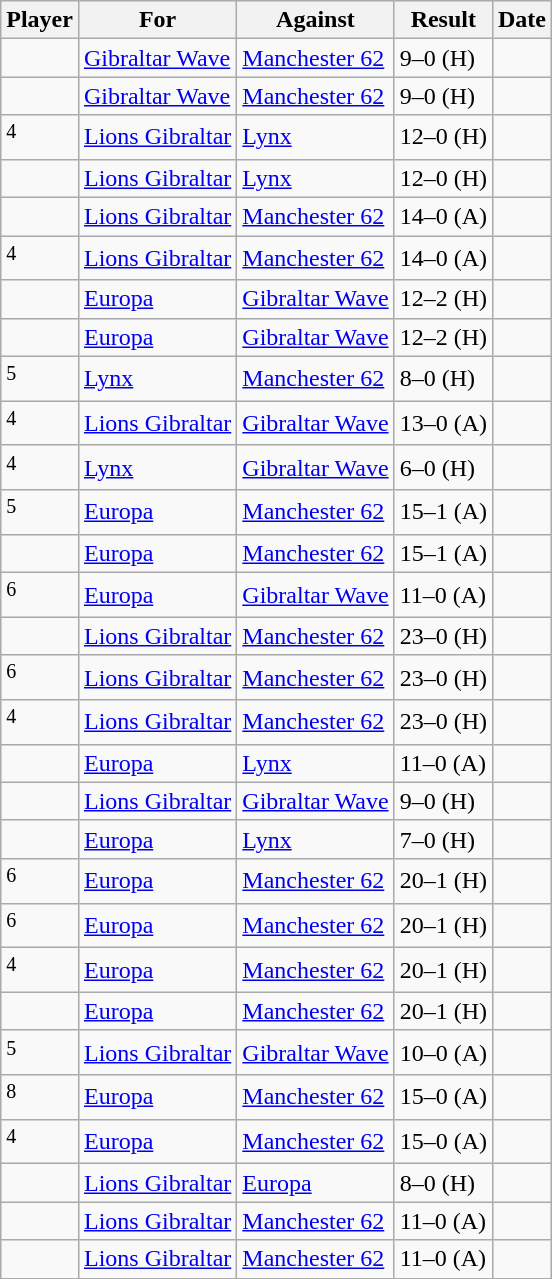<table class="wikitable">
<tr>
<th>Player</th>
<th>For</th>
<th>Against</th>
<th style="text-align:center">Result</th>
<th>Date</th>
</tr>
<tr>
<td> </td>
<td><a href='#'>Gibraltar Wave</a></td>
<td><a href='#'>Manchester 62</a></td>
<td>9–0 (H)</td>
<td></td>
</tr>
<tr>
<td> </td>
<td><a href='#'>Gibraltar Wave</a></td>
<td><a href='#'>Manchester 62</a></td>
<td>9–0 (H)</td>
<td></td>
</tr>
<tr>
<td> <sup>4</sup></td>
<td><a href='#'>Lions Gibraltar</a></td>
<td><a href='#'>Lynx</a></td>
<td>12–0 (H)</td>
<td></td>
</tr>
<tr>
<td> </td>
<td><a href='#'>Lions Gibraltar</a></td>
<td><a href='#'>Lynx</a></td>
<td>12–0 (H)</td>
<td></td>
</tr>
<tr>
<td> </td>
<td><a href='#'>Lions Gibraltar</a></td>
<td><a href='#'>Manchester 62</a></td>
<td>14–0 (A)</td>
<td></td>
</tr>
<tr>
<td> <sup>4</sup></td>
<td><a href='#'>Lions Gibraltar</a></td>
<td><a href='#'>Manchester 62</a></td>
<td>14–0 (A)</td>
<td></td>
</tr>
<tr>
<td> </td>
<td><a href='#'>Europa</a></td>
<td><a href='#'>Gibraltar Wave</a></td>
<td>12–2 (H)</td>
<td></td>
</tr>
<tr>
<td> </td>
<td><a href='#'>Europa</a></td>
<td><a href='#'>Gibraltar Wave</a></td>
<td>12–2 (H)</td>
<td></td>
</tr>
<tr>
<td> <sup>5</sup></td>
<td><a href='#'>Lynx</a></td>
<td><a href='#'>Manchester 62</a></td>
<td>8–0 (H)</td>
<td></td>
</tr>
<tr>
<td> <sup>4</sup></td>
<td><a href='#'>Lions Gibraltar</a></td>
<td><a href='#'>Gibraltar Wave</a></td>
<td>13–0 (A)</td>
<td></td>
</tr>
<tr>
<td> <sup>4</sup></td>
<td><a href='#'>Lynx</a></td>
<td><a href='#'>Gibraltar Wave</a></td>
<td>6–0 (H)</td>
<td></td>
</tr>
<tr>
<td> <sup>5</sup></td>
<td><a href='#'>Europa</a></td>
<td><a href='#'>Manchester 62</a></td>
<td>15–1 (A)</td>
<td></td>
</tr>
<tr>
<td> </td>
<td><a href='#'>Europa</a></td>
<td><a href='#'>Manchester 62</a></td>
<td>15–1 (A)</td>
<td></td>
</tr>
<tr>
<td> <sup>6</sup></td>
<td><a href='#'>Europa</a></td>
<td><a href='#'>Gibraltar Wave</a></td>
<td>11–0 (A)</td>
<td></td>
</tr>
<tr>
<td> </td>
<td><a href='#'>Lions Gibraltar</a></td>
<td><a href='#'>Manchester 62</a></td>
<td>23–0 (H)</td>
<td></td>
</tr>
<tr>
<td> <sup>6</sup></td>
<td><a href='#'>Lions Gibraltar</a></td>
<td><a href='#'>Manchester 62</a></td>
<td>23–0 (H)</td>
<td></td>
</tr>
<tr>
<td> <sup>4</sup></td>
<td><a href='#'>Lions Gibraltar</a></td>
<td><a href='#'>Manchester 62</a></td>
<td>23–0 (H)</td>
<td></td>
</tr>
<tr>
<td> </td>
<td><a href='#'>Europa</a></td>
<td><a href='#'>Lynx</a></td>
<td>11–0 (A)</td>
<td></td>
</tr>
<tr>
<td> </td>
<td><a href='#'>Lions Gibraltar</a></td>
<td><a href='#'>Gibraltar Wave</a></td>
<td>9–0 (H)</td>
<td></td>
</tr>
<tr>
<td> </td>
<td><a href='#'>Europa</a></td>
<td><a href='#'>Lynx</a></td>
<td>7–0 (H)</td>
<td></td>
</tr>
<tr>
<td> <sup>6</sup></td>
<td><a href='#'>Europa</a></td>
<td><a href='#'>Manchester 62</a></td>
<td>20–1 (H)</td>
<td></td>
</tr>
<tr>
<td> <sup>6</sup></td>
<td><a href='#'>Europa</a></td>
<td><a href='#'>Manchester 62</a></td>
<td>20–1 (H)</td>
<td></td>
</tr>
<tr>
<td> <sup>4</sup></td>
<td><a href='#'>Europa</a></td>
<td><a href='#'>Manchester 62</a></td>
<td>20–1 (H)</td>
<td></td>
</tr>
<tr>
<td> </td>
<td><a href='#'>Europa</a></td>
<td><a href='#'>Manchester 62</a></td>
<td>20–1 (H)</td>
<td></td>
</tr>
<tr>
<td> <sup>5</sup></td>
<td><a href='#'>Lions Gibraltar</a></td>
<td><a href='#'>Gibraltar Wave</a></td>
<td>10–0 (A)</td>
<td></td>
</tr>
<tr>
<td> <sup>8</sup></td>
<td><a href='#'>Europa</a></td>
<td><a href='#'>Manchester 62</a></td>
<td>15–0 (A)</td>
<td></td>
</tr>
<tr>
<td> <sup>4</sup></td>
<td><a href='#'>Europa</a></td>
<td><a href='#'>Manchester 62</a></td>
<td>15–0 (A)</td>
<td></td>
</tr>
<tr>
<td> </td>
<td><a href='#'>Lions Gibraltar</a></td>
<td><a href='#'>Europa</a></td>
<td>8–0 (H)</td>
<td></td>
</tr>
<tr>
<td> </td>
<td><a href='#'>Lions Gibraltar</a></td>
<td><a href='#'>Manchester 62</a></td>
<td>11–0 (A)</td>
<td></td>
</tr>
<tr>
<td> </td>
<td><a href='#'>Lions Gibraltar</a></td>
<td><a href='#'>Manchester 62</a></td>
<td>11–0 (A)</td>
<td></td>
</tr>
</table>
